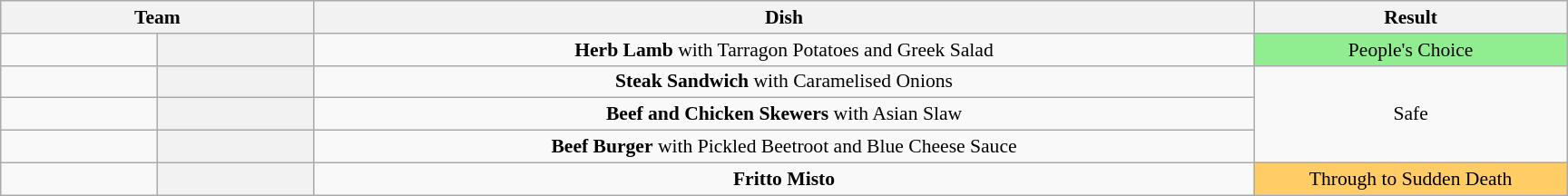<table class="wikitable plainrowheaders" style="text-align:center; font-size:90%; width:80em; margin-left: auto; margin-right: auto; border: none;">
<tr>
<th style="width:20%;" colspan="2">Team</th>
<th style="width:60%;">Dish</th>
<th style="width:20%;">Result</th>
</tr>
<tr>
<td></td>
<th></th>
<td><strong>Herb Lamb</strong> with Tarragon Potatoes and Greek Salad</td>
<td style="background:lightgreen">People's Choice</td>
</tr>
<tr>
<td></td>
<th></th>
<td><strong>Steak Sandwich</strong> with Caramelised Onions</td>
<td rowspan="3">Safe</td>
</tr>
<tr>
<td></td>
<th></th>
<td><strong>Beef and Chicken Skewers</strong> with Asian Slaw</td>
</tr>
<tr>
<td></td>
<th></th>
<td><strong>Beef Burger</strong> with Pickled Beetroot and Blue Cheese Sauce</td>
</tr>
<tr>
<td></td>
<th></th>
<td><strong>Fritto Misto</strong></td>
<td style="background:#FFCC66">Through to Sudden Death</td>
</tr>
</table>
